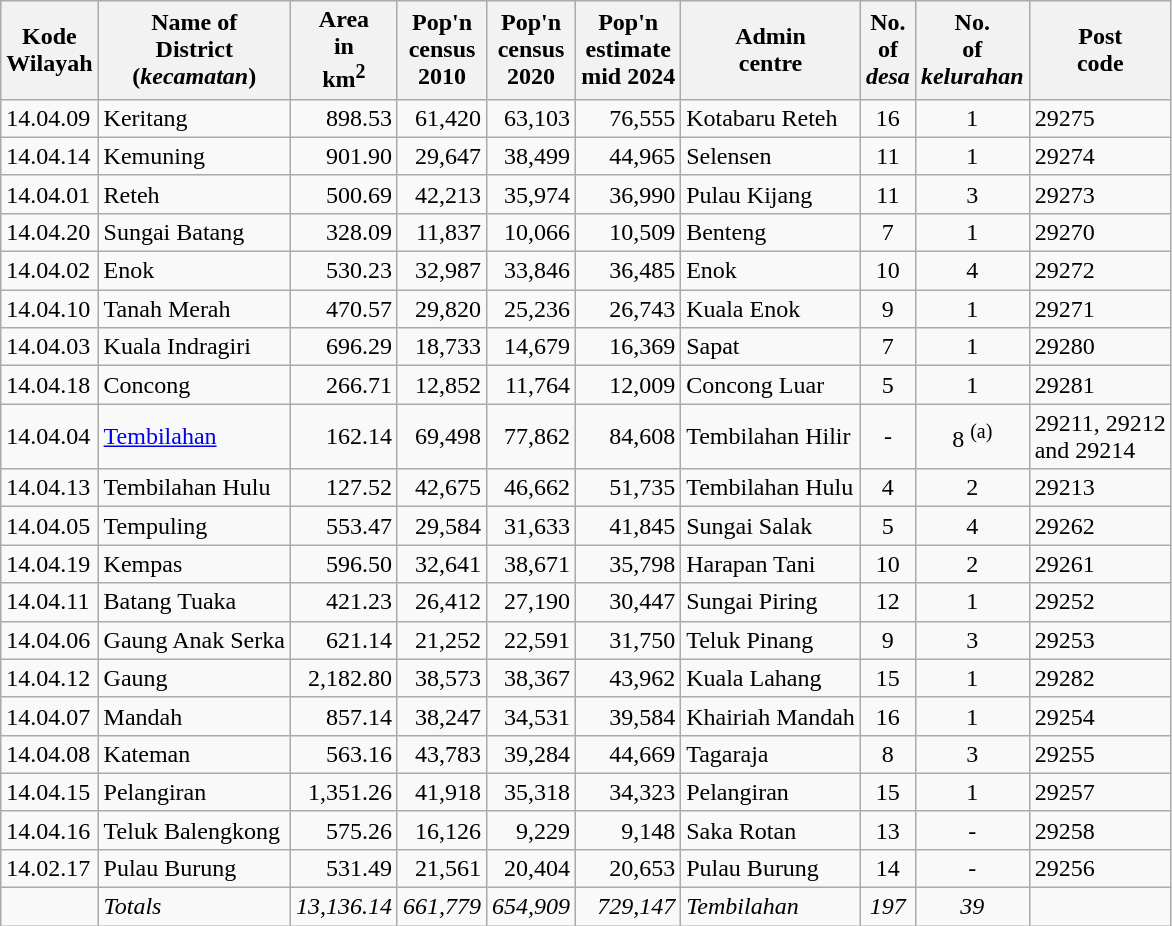<table class="sortable wikitable">
<tr>
<th>Kode <br>Wilayah</th>
<th>Name of<br>District<br>(<em>kecamatan</em>)</th>
<th>Area <br>in<br>km<sup>2</sup></th>
<th>Pop'n<br>census<br>2010</th>
<th>Pop'n<br>census<br>2020</th>
<th>Pop'n<br>estimate<br>mid 2024</th>
<th>Admin <br> centre</th>
<th>No.<br>of<br><em>desa</em></th>
<th>No.<br>of<br><em>kelurahan</em></th>
<th>Post<br>code</th>
</tr>
<tr>
<td>14.04.09</td>
<td>Keritang</td>
<td align="right">898.53</td>
<td align="right">61,420</td>
<td align="right">63,103</td>
<td align="right">76,555</td>
<td>Kotabaru Reteh</td>
<td align="center">16</td>
<td align="center">1</td>
<td>29275</td>
</tr>
<tr>
<td>14.04.14</td>
<td>Kemuning</td>
<td align="right">901.90</td>
<td align="right">29,647</td>
<td align="right">38,499</td>
<td align="right">44,965</td>
<td>Selensen</td>
<td align="center">11</td>
<td align="center">1</td>
<td>29274</td>
</tr>
<tr>
<td>14.04.01</td>
<td>Reteh</td>
<td align="right">500.69</td>
<td align="right">42,213</td>
<td align="right">35,974</td>
<td align="right">36,990</td>
<td>Pulau Kijang</td>
<td align="center">11</td>
<td align="center">3</td>
<td>29273</td>
</tr>
<tr>
<td>14.04.20</td>
<td>Sungai Batang</td>
<td align="right">328.09</td>
<td align="right">11,837</td>
<td align="right">10,066</td>
<td align="right">10,509</td>
<td>Benteng</td>
<td align="center">7</td>
<td align="center">1</td>
<td>29270</td>
</tr>
<tr>
<td>14.04.02</td>
<td>Enok</td>
<td align="right">530.23</td>
<td align="right">32,987</td>
<td align="right">33,846</td>
<td align="right">36,485</td>
<td>Enok</td>
<td align="center">10</td>
<td align="center">4</td>
<td>29272</td>
</tr>
<tr>
<td>14.04.10</td>
<td>Tanah Merah</td>
<td align="right">470.57</td>
<td align="right">29,820</td>
<td align="right">25,236</td>
<td align="right">26,743</td>
<td>Kuala Enok</td>
<td align="center">9</td>
<td align="center">1</td>
<td>29271</td>
</tr>
<tr>
<td>14.04.03</td>
<td>Kuala Indragiri</td>
<td align="right">696.29</td>
<td align="right">18,733</td>
<td align="right">14,679</td>
<td align="right">16,369</td>
<td>Sapat</td>
<td align="center">7</td>
<td align="center">1</td>
<td>29280</td>
</tr>
<tr>
<td>14.04.18</td>
<td>Concong</td>
<td align="right">266.71</td>
<td align="right">12,852</td>
<td align="right">11,764</td>
<td align="right">12,009</td>
<td>Concong Luar</td>
<td align="center">5</td>
<td align="center">1</td>
<td>29281</td>
</tr>
<tr>
<td>14.04.04</td>
<td><a href='#'>Tembilahan</a></td>
<td align="right">162.14</td>
<td align="right">69,498</td>
<td align="right">77,862</td>
<td align="right">84,608</td>
<td>Tembilahan Hilir</td>
<td align="center">-</td>
<td align="center">8 <sup>(a)</sup></td>
<td>29211, 29212<br>and 29214</td>
</tr>
<tr>
<td>14.04.13</td>
<td>Tembilahan Hulu</td>
<td align="right">127.52</td>
<td align="right">42,675</td>
<td align="right">46,662</td>
<td align="right">51,735</td>
<td>Tembilahan Hulu</td>
<td align="center">4</td>
<td align="center">2</td>
<td>29213</td>
</tr>
<tr>
<td>14.04.05</td>
<td>Tempuling</td>
<td align="right">553.47</td>
<td align="right">29,584</td>
<td align="right">31,633</td>
<td align="right">41,845</td>
<td>Sungai Salak</td>
<td align="center">5</td>
<td align="center">4</td>
<td>29262</td>
</tr>
<tr>
<td>14.04.19</td>
<td>Kempas</td>
<td align="right">596.50</td>
<td align="right">32,641</td>
<td align="right">38,671</td>
<td align="right">35,798</td>
<td>Harapan Tani</td>
<td align="center">10</td>
<td align="center">2</td>
<td>29261</td>
</tr>
<tr>
<td>14.04.11</td>
<td>Batang Tuaka</td>
<td align="right">421.23</td>
<td align="right">26,412</td>
<td align="right">27,190</td>
<td align="right">30,447</td>
<td>Sungai Piring</td>
<td align="center">12</td>
<td align="center">1</td>
<td>29252</td>
</tr>
<tr>
<td>14.04.06</td>
<td>Gaung Anak Serka</td>
<td align="right">621.14</td>
<td align="right">21,252</td>
<td align="right">22,591</td>
<td align="right">31,750</td>
<td>Teluk Pinang</td>
<td align="center">9</td>
<td align="center">3</td>
<td>29253</td>
</tr>
<tr>
<td>14.04.12</td>
<td>Gaung</td>
<td align="right">2,182.80</td>
<td align="right">38,573</td>
<td align="right">38,367</td>
<td align="right">43,962</td>
<td>Kuala Lahang</td>
<td align="center">15</td>
<td align="center">1</td>
<td>29282</td>
</tr>
<tr>
<td>14.04.07</td>
<td>Mandah</td>
<td align="right">857.14</td>
<td align="right">38,247</td>
<td align="right">34,531</td>
<td align="right">39,584</td>
<td>Khairiah Mandah</td>
<td align="center">16</td>
<td align="center">1</td>
<td>29254</td>
</tr>
<tr>
<td>14.04.08</td>
<td>Kateman</td>
<td align="right">563.16</td>
<td align="right">43,783</td>
<td align="right">39,284</td>
<td align="right">44,669</td>
<td>Tagaraja</td>
<td align="center">8</td>
<td align="center">3</td>
<td>29255</td>
</tr>
<tr>
<td>14.04.15</td>
<td>Pelangiran</td>
<td align="right">1,351.26</td>
<td align="right">41,918</td>
<td align="right">35,318</td>
<td align="right">34,323</td>
<td>Pelangiran</td>
<td align="center">15</td>
<td align="center">1</td>
<td>29257</td>
</tr>
<tr>
<td>14.04.16</td>
<td>Teluk Balengkong</td>
<td align="right">575.26</td>
<td align="right">16,126</td>
<td align="right">9,229</td>
<td align="right">9,148</td>
<td>Saka Rotan</td>
<td align="center">13</td>
<td align="center">-</td>
<td>29258</td>
</tr>
<tr>
<td>14.02.17</td>
<td>Pulau Burung</td>
<td align="right">531.49</td>
<td align="right">21,561</td>
<td align="right">20,404</td>
<td align="right">20,653</td>
<td>Pulau Burung</td>
<td align="center">14</td>
<td align="center">-</td>
<td>29256</td>
</tr>
<tr>
<td></td>
<td><em>Totals</em></td>
<td align="right"><em>13,136.14</em></td>
<td align="right"><em>661,779</em></td>
<td align="right"><em>654,909</em></td>
<td align="right"><em>729,147</em></td>
<td><em>Tembilahan</em></td>
<td align="center"><em>197</em></td>
<td align="center"><em>39</em></td>
<td></td>
</tr>
</table>
